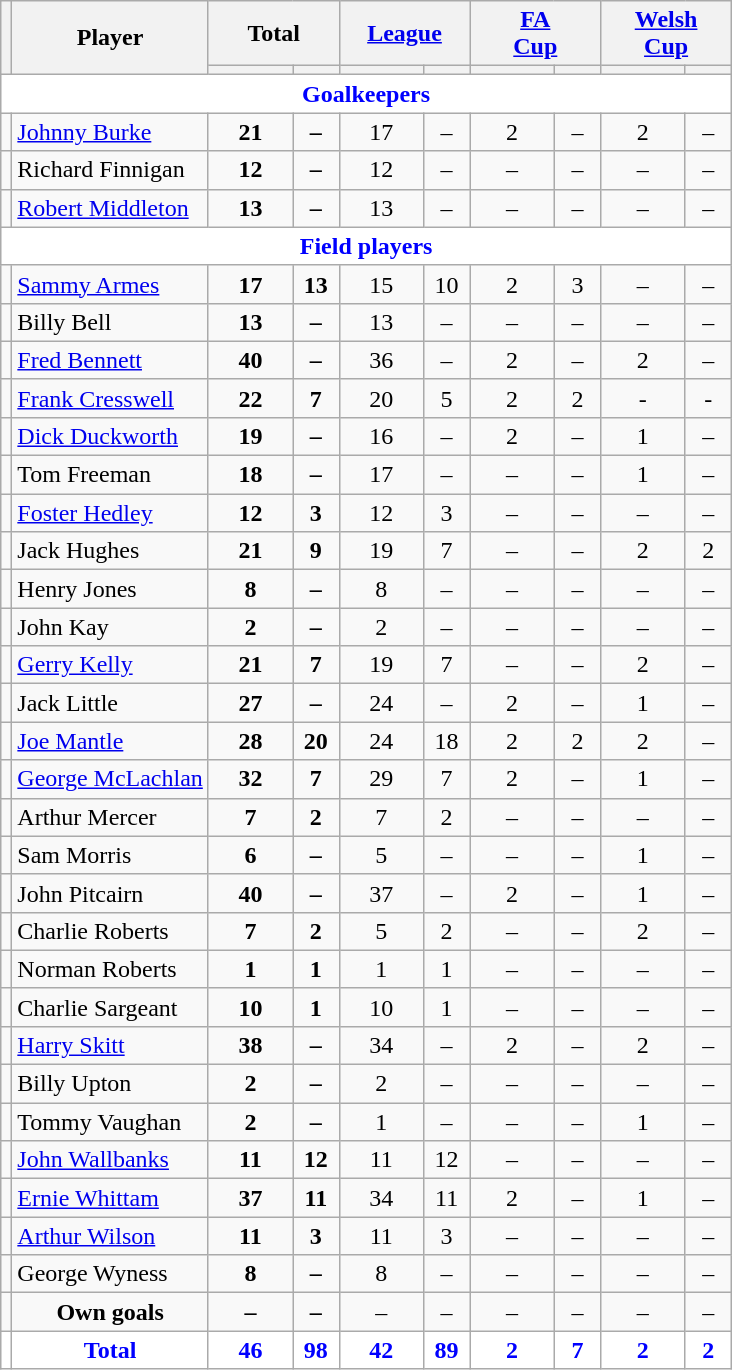<table class="wikitable"  style="text-align:center;">
<tr>
<th rowspan="2" style="font-size:80%;"></th>
<th rowspan="2">Player</th>
<th colspan="2">Total</th>
<th colspan="2"><a href='#'>League</a></th>
<th colspan="2"><a href='#'>FA<br>Cup</a></th>
<th colspan="2"><a href='#'>Welsh<br>Cup</a></th>
</tr>
<tr>
<th style="width: 50px; font-size:80%;"></th>
<th style="width: 25px; font-size:80%;"></th>
<th style="width: 50px; font-size:80%;"></th>
<th style="width: 25px; font-size:80%;"></th>
<th style="width: 50px; font-size:80%;"></th>
<th style="width: 25px; font-size:80%;"></th>
<th style="width: 50px; font-size:80%;"></th>
<th style="width: 25px; font-size:80%;"></th>
</tr>
<tr>
<td colspan="10" style="background:white; color:blue; text-align:center;"><strong>Goalkeepers</strong></td>
</tr>
<tr>
<td></td>
<td style="text-align:left;"><a href='#'>Johnny Burke</a></td>
<td><strong>21</strong></td>
<td><strong>–</strong></td>
<td>17</td>
<td>–</td>
<td>2</td>
<td>–</td>
<td>2</td>
<td>–</td>
</tr>
<tr>
<td></td>
<td style="text-align:left;">Richard Finnigan</td>
<td><strong>12</strong></td>
<td><strong>–</strong></td>
<td>12</td>
<td>–</td>
<td>–</td>
<td>–</td>
<td>–</td>
<td>–</td>
</tr>
<tr>
<td></td>
<td style="text-align:left;"><a href='#'>Robert Middleton</a></td>
<td><strong>13</strong></td>
<td><strong>–</strong></td>
<td>13</td>
<td>–</td>
<td>–</td>
<td>–</td>
<td>–</td>
<td>–</td>
</tr>
<tr>
<td colspan="10" style="background:white; color:blue; text-align:center;"><strong>Field players</strong></td>
</tr>
<tr>
<td></td>
<td style="text-align:left;"><a href='#'>Sammy Armes</a></td>
<td><strong>17</strong></td>
<td><strong>13</strong></td>
<td>15</td>
<td>10</td>
<td>2</td>
<td>3</td>
<td>–</td>
<td>–</td>
</tr>
<tr>
<td></td>
<td style="text-align:left;">Billy Bell</td>
<td><strong>13</strong></td>
<td><strong>–</strong></td>
<td>13</td>
<td>–</td>
<td>–</td>
<td>–</td>
<td>–</td>
<td>–</td>
</tr>
<tr>
<td></td>
<td style="text-align:left;"><a href='#'>Fred Bennett</a></td>
<td><strong>40</strong></td>
<td><strong>–</strong></td>
<td>36</td>
<td>–</td>
<td>2</td>
<td>–</td>
<td>2</td>
<td>–</td>
</tr>
<tr>
<td></td>
<td style="text-align:left;"><a href='#'>Frank Cresswell</a></td>
<td><strong>22</strong></td>
<td><strong>7</strong></td>
<td>20</td>
<td>5</td>
<td>2</td>
<td>2</td>
<td>-</td>
<td>-</td>
</tr>
<tr>
<td></td>
<td style="text-align:left;"><a href='#'>Dick Duckworth</a></td>
<td><strong>19</strong></td>
<td><strong>–</strong></td>
<td>16</td>
<td>–</td>
<td>2</td>
<td>–</td>
<td>1</td>
<td>–</td>
</tr>
<tr>
<td></td>
<td style="text-align:left;">Tom Freeman</td>
<td><strong>18</strong></td>
<td><strong>–</strong></td>
<td>17</td>
<td>–</td>
<td>–</td>
<td>–</td>
<td>1</td>
<td>–</td>
</tr>
<tr>
<td></td>
<td style="text-align:left;"><a href='#'>Foster Hedley</a></td>
<td><strong>12</strong></td>
<td><strong>3</strong></td>
<td>12</td>
<td>3</td>
<td>–</td>
<td>–</td>
<td>–</td>
<td>–</td>
</tr>
<tr>
<td></td>
<td style="text-align:left;">Jack Hughes</td>
<td><strong>21</strong></td>
<td><strong>9</strong></td>
<td>19</td>
<td>7</td>
<td>–</td>
<td>–</td>
<td>2</td>
<td>2</td>
</tr>
<tr>
<td></td>
<td style="text-align:left;">Henry Jones</td>
<td><strong>8</strong></td>
<td><strong>–</strong></td>
<td>8</td>
<td>–</td>
<td>–</td>
<td>–</td>
<td>–</td>
<td>–</td>
</tr>
<tr>
<td></td>
<td style="text-align:left;">John Kay</td>
<td><strong>2</strong></td>
<td><strong>–</strong></td>
<td>2</td>
<td>–</td>
<td>–</td>
<td>–</td>
<td>–</td>
<td>–</td>
</tr>
<tr>
<td></td>
<td style="text-align:left;"><a href='#'>Gerry Kelly</a></td>
<td><strong>21</strong></td>
<td><strong>7</strong></td>
<td>19</td>
<td>7</td>
<td>–</td>
<td>–</td>
<td>2</td>
<td>–</td>
</tr>
<tr>
<td></td>
<td style="text-align:left;">Jack Little</td>
<td><strong>27</strong></td>
<td><strong>–</strong></td>
<td>24</td>
<td>–</td>
<td>2</td>
<td>–</td>
<td>1</td>
<td>–</td>
</tr>
<tr>
<td></td>
<td style="text-align:left;"><a href='#'>Joe Mantle</a></td>
<td><strong>28</strong></td>
<td><strong>20</strong></td>
<td>24</td>
<td>18</td>
<td>2</td>
<td>2</td>
<td>2</td>
<td>–</td>
</tr>
<tr>
<td></td>
<td style="text-align:left;"><a href='#'>George McLachlan</a></td>
<td><strong>32</strong></td>
<td><strong>7</strong></td>
<td>29</td>
<td>7</td>
<td>2</td>
<td>–</td>
<td>1</td>
<td>–</td>
</tr>
<tr>
<td></td>
<td style="text-align:left;">Arthur Mercer</td>
<td><strong>7</strong></td>
<td><strong>2</strong></td>
<td>7</td>
<td>2</td>
<td>–</td>
<td>–</td>
<td>–</td>
<td>–</td>
</tr>
<tr>
<td></td>
<td style="text-align:left;">Sam Morris</td>
<td><strong>6</strong></td>
<td><strong>–</strong></td>
<td>5</td>
<td>–</td>
<td>–</td>
<td>–</td>
<td>1</td>
<td>–</td>
</tr>
<tr>
<td></td>
<td style="text-align:left;">John Pitcairn</td>
<td><strong>40</strong></td>
<td><strong>–</strong></td>
<td>37</td>
<td>–</td>
<td>2</td>
<td>–</td>
<td>1</td>
<td>–</td>
</tr>
<tr>
<td></td>
<td style="text-align:left;">Charlie Roberts</td>
<td><strong>7</strong></td>
<td><strong>2</strong></td>
<td>5</td>
<td>2</td>
<td>–</td>
<td>–</td>
<td>2</td>
<td>–</td>
</tr>
<tr>
<td></td>
<td style="text-align:left;">Norman Roberts</td>
<td><strong>1</strong></td>
<td><strong>1</strong></td>
<td>1</td>
<td>1</td>
<td>–</td>
<td>–</td>
<td>–</td>
<td>–</td>
</tr>
<tr>
<td></td>
<td style="text-align:left;">Charlie Sargeant</td>
<td><strong>10</strong></td>
<td><strong>1</strong></td>
<td>10</td>
<td>1</td>
<td>–</td>
<td>–</td>
<td>–</td>
<td>–</td>
</tr>
<tr>
<td></td>
<td style="text-align:left;"><a href='#'>Harry Skitt</a></td>
<td><strong>38</strong></td>
<td><strong>–</strong></td>
<td>34</td>
<td>–</td>
<td>2</td>
<td>–</td>
<td>2</td>
<td>–</td>
</tr>
<tr>
<td></td>
<td style="text-align:left;">Billy Upton</td>
<td><strong>2</strong></td>
<td><strong>–</strong></td>
<td>2</td>
<td>–</td>
<td>–</td>
<td>–</td>
<td>–</td>
<td>–</td>
</tr>
<tr>
<td></td>
<td style="text-align:left;">Tommy Vaughan</td>
<td><strong>2</strong></td>
<td><strong>–</strong></td>
<td>1</td>
<td>–</td>
<td>–</td>
<td>–</td>
<td>1</td>
<td>–</td>
</tr>
<tr>
<td></td>
<td style="text-align:left;"><a href='#'>John Wallbanks</a></td>
<td><strong>11</strong></td>
<td><strong>12</strong></td>
<td>11</td>
<td>12</td>
<td>–</td>
<td>–</td>
<td>–</td>
<td>–</td>
</tr>
<tr>
<td></td>
<td style="text-align:left;"><a href='#'>Ernie Whittam</a></td>
<td><strong>37</strong></td>
<td><strong>11</strong></td>
<td>34</td>
<td>11</td>
<td>2</td>
<td>–</td>
<td>1</td>
<td>–</td>
</tr>
<tr>
<td></td>
<td style="text-align:left;"><a href='#'>Arthur Wilson</a></td>
<td><strong>11</strong></td>
<td><strong>3</strong></td>
<td>11</td>
<td>3</td>
<td>–</td>
<td>–</td>
<td>–</td>
<td>–</td>
</tr>
<tr>
<td></td>
<td style="text-align:left;">George Wyness</td>
<td><strong>8</strong></td>
<td><strong>–</strong></td>
<td>8</td>
<td>–</td>
<td>–</td>
<td>–</td>
<td>–</td>
<td>–</td>
</tr>
<tr>
<td></td>
<td><strong>Own goals</strong></td>
<td><strong>–</strong></td>
<td><strong>–</strong></td>
<td>–</td>
<td>–</td>
<td>–</td>
<td>–</td>
<td>–</td>
<td>–</td>
</tr>
<tr style="background:white; color:blue; text-align:center;">
<td></td>
<td><strong>Total</strong></td>
<td><strong>46</strong></td>
<td><strong>98</strong></td>
<td><strong>42</strong></td>
<td><strong>89</strong></td>
<td><strong>2</strong></td>
<td><strong>7</strong></td>
<td><strong>2</strong></td>
<td><strong>2</strong></td>
</tr>
</table>
